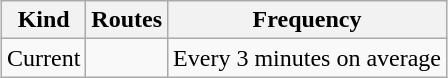<table class="wikitable" style="margin:1em auto;">
<tr>
<th>Kind</th>
<th>Routes</th>
<th>Frequency</th>
</tr>
<tr>
<td>Current</td>
<td></td>
<td>Every 3 minutes on average</td>
</tr>
</table>
